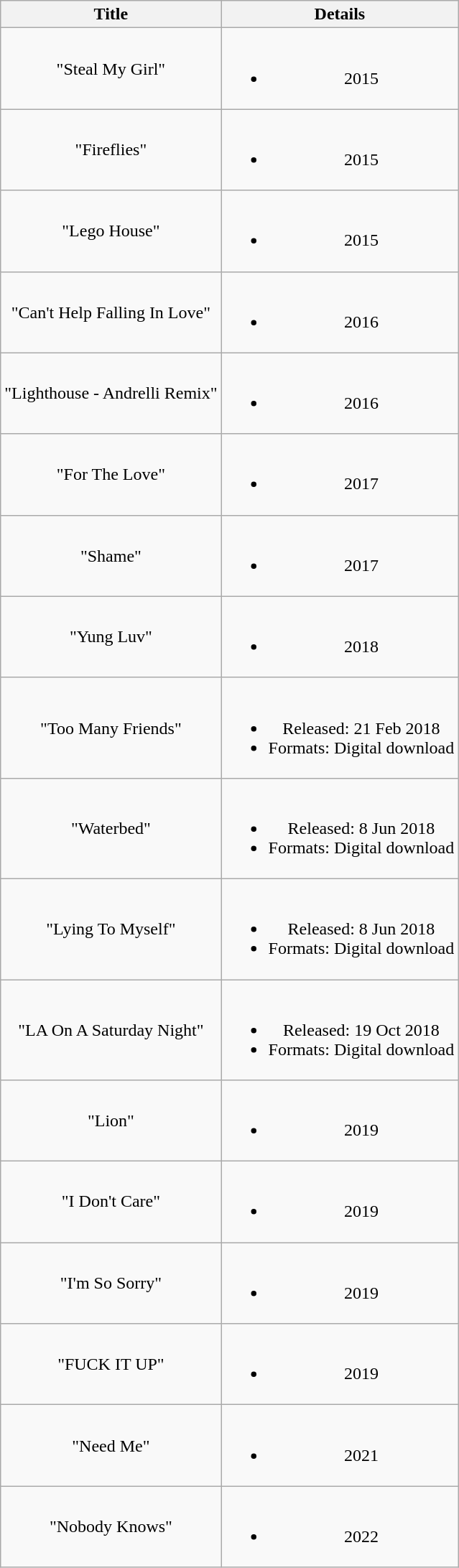<table class="wikitable plainrowheaders" style="text-align:center;">
<tr>
<th scope="col">Title</th>
<th scope="col">Details</th>
</tr>
<tr>
<td scope="row">"Steal My Girl"</td>
<td><br><ul><li>2015</li></ul></td>
</tr>
<tr>
<td scope="row">"Fireflies"</td>
<td><br><ul><li>2015</li></ul></td>
</tr>
<tr>
<td scope="row">"Lego House"</td>
<td><br><ul><li>2015</li></ul></td>
</tr>
<tr>
<td scope="row">"Can't Help Falling In Love"</td>
<td><br><ul><li>2016</li></ul></td>
</tr>
<tr>
<td scope="row">"Lighthouse - Andrelli Remix"</td>
<td><br><ul><li>2016</li></ul></td>
</tr>
<tr>
<td scope="row">"For The Love"</td>
<td><br><ul><li>2017</li></ul></td>
</tr>
<tr>
<td scope="row">"Shame"</td>
<td><br><ul><li>2017</li></ul></td>
</tr>
<tr>
<td scope="row">"Yung Luv"</td>
<td><br><ul><li>2018</li></ul></td>
</tr>
<tr>
<td scope="row">"Too Many Friends"</td>
<td><br><ul><li>Released: 21 Feb 2018</li><li>Formats: Digital download</li></ul></td>
</tr>
<tr>
<td scope="row">"Waterbed"</td>
<td><br><ul><li>Released: 8 Jun 2018</li><li>Formats: Digital download</li></ul></td>
</tr>
<tr>
<td scope="row">"Lying To Myself"</td>
<td><br><ul><li>Released: 8 Jun 2018</li><li>Formats: Digital download</li></ul></td>
</tr>
<tr>
<td scope="row">"LA On A Saturday Night"</td>
<td><br><ul><li>Released: 19 Oct 2018</li><li>Formats: Digital download</li></ul></td>
</tr>
<tr>
<td scope="row">"Lion"</td>
<td><br><ul><li>2019</li></ul></td>
</tr>
<tr>
<td scope="row">"I Don't Care"</td>
<td><br><ul><li>2019</li></ul></td>
</tr>
<tr>
<td scope="row">"I'm So Sorry"</td>
<td><br><ul><li>2019</li></ul></td>
</tr>
<tr>
<td scope="row">"FUCK IT UP"</td>
<td><br><ul><li>2019</li></ul></td>
</tr>
<tr>
<td scope="row">"Need Me"</td>
<td><br><ul><li>2021</li></ul></td>
</tr>
<tr>
<td scope="row">"Nobody Knows"</td>
<td><br><ul><li>2022</li></ul></td>
</tr>
</table>
